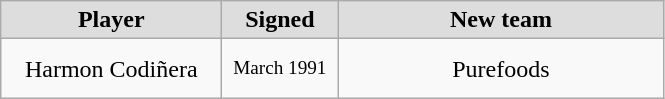<table class="wikitable" style="text-align: center">
<tr align="center" bgcolor="#dddddd">
<td style="width:140px"><strong>Player</strong></td>
<td style="width:70px"><strong>Signed</strong></td>
<td style="width:210px"><strong>New team</strong></td>
</tr>
<tr style="height:40px">
<td>Harmon Codiñera</td>
<td style="font-size: 80%">March 1991</td>
<td>Purefoods</td>
</tr>
</table>
